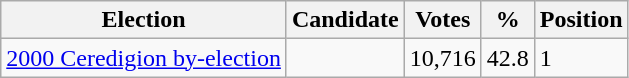<table class="wikitable sortable">
<tr>
<th>Election</th>
<th>Candidate</th>
<th>Votes</th>
<th>%</th>
<th>Position</th>
</tr>
<tr>
<td><a href='#'>2000 Ceredigion by-election</a></td>
<td></td>
<td>10,716</td>
<td>42.8</td>
<td>1</td>
</tr>
</table>
